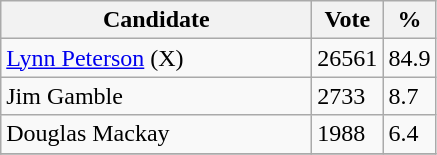<table class="wikitable">
<tr>
<th bgcolor="#DDDDFF" width="200px">Candidate</th>
<th bgcolor="#DDDDFF">Vote</th>
<th bgcolor="#DDDDFF">%</th>
</tr>
<tr>
<td><a href='#'>Lynn Peterson</a> (X)</td>
<td>26561</td>
<td>84.9</td>
</tr>
<tr>
<td>Jim Gamble</td>
<td>2733</td>
<td>8.7</td>
</tr>
<tr>
<td>Douglas Mackay</td>
<td>1988</td>
<td>6.4</td>
</tr>
<tr>
</tr>
</table>
